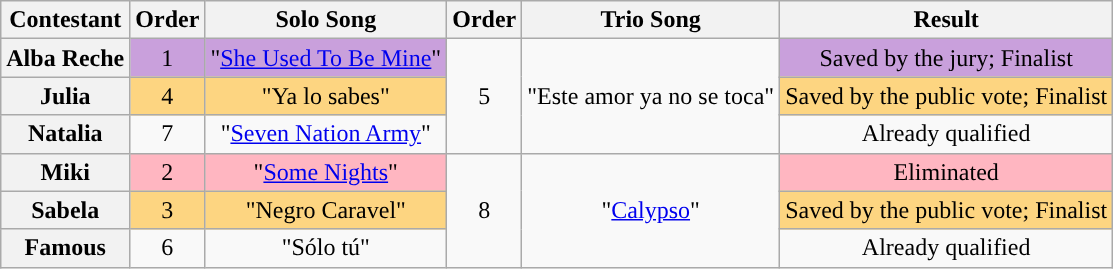<table class="wikitable plainrowheaders" style="text-align:center;">
<tr>
<th scope="col">Contestant</th>
<th scope="col">Order</th>
<th scope="col">Solo Song</th>
<th scope="col">Order</th>
<th scope="col">Trio Song</th>
<th scope="col">Result</th>
</tr>
<tr>
<th scope="row">Alba Reche</th>
<td style="background-color: #C9A0DC;">1</td>
<td style="background-color: #C9A0DC;">"<a href='#'>She Used To Be Mine</a>"</td>
<td rowspan="3">5</td>
<td rowspan="3">"Este amor ya no se toca"</td>
<td style="background-color: #C9A0DC;">Saved by the jury; Finalist</td>
</tr>
<tr>
<th scope="row">Julia</th>
<td style="background:#fdd581;">4</td>
<td style="background:#fdd581;">"Ya lo sabes"</td>
<td style="background:#fdd581;">Saved by the public vote; Finalist</td>
</tr>
<tr>
<th scope="row">Natalia</th>
<td>7</td>
<td>"<a href='#'>Seven Nation Army</a>"</td>
<td>Already qualified</td>
</tr>
<tr>
<th scope="row">Miki</th>
<td style="background:lightpink">2</td>
<td style="background:lightpink">"<a href='#'>Some Nights</a>"</td>
<td rowspan="3">8</td>
<td rowspan="3">"<a href='#'>Calypso</a>"</td>
<td style="background:lightpink">Eliminated</td>
</tr>
<tr>
<th scope="row">Sabela</th>
<td style="background:#fdd581;">3</td>
<td style="background:#fdd581;">"Negro Caravel"</td>
<td style="background:#fdd581;">Saved by the public vote; Finalist</td>
</tr>
<tr>
<th scope="row">Famous</th>
<td>6</td>
<td>"Sólo tú"</td>
<td>Already qualified</td>
</tr>
</table>
